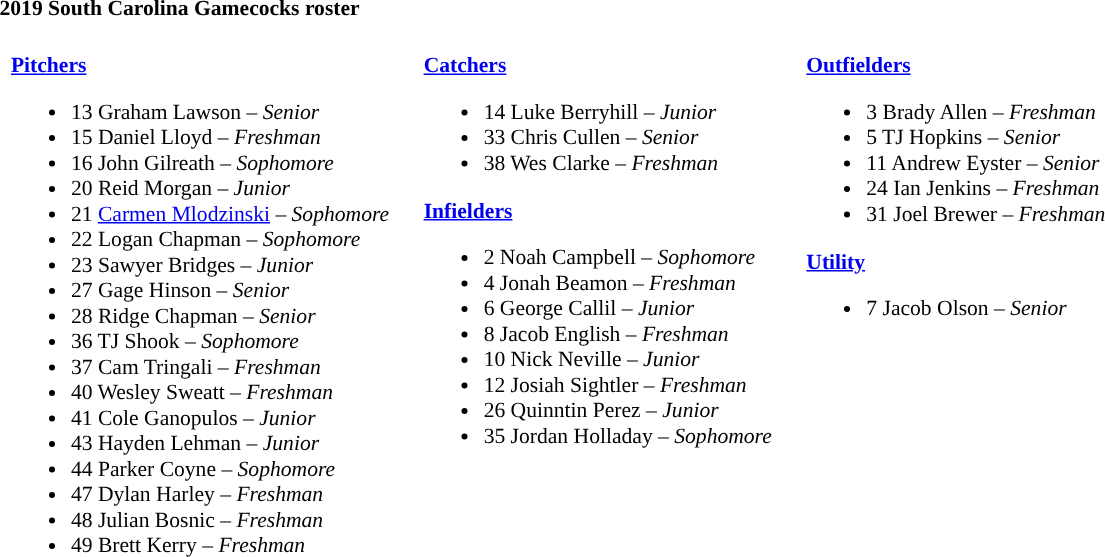<table class="toccolours" style="text-align: left; font-size:90%;">
<tr>
<th colspan="9">2019 South Carolina Gamecocks roster</th>
</tr>
<tr>
<td width="03"> </td>
<td valign="top"><br><strong><a href='#'>Pitchers</a></strong><ul><li>13 Graham Lawson – <em>Senior</em></li><li>15 Daniel Lloyd – <em>Freshman</em></li><li>16 John Gilreath – <em>Sophomore</em></li><li>20 Reid Morgan – <em>Junior</em></li><li>21 <a href='#'>Carmen Mlodzinski</a> – <em>Sophomore</em></li><li>22 Logan Chapman – <em>Sophomore</em></li><li>23 Sawyer Bridges – <em>Junior</em></li><li>27 Gage Hinson – <em>Senior</em></li><li>28 Ridge Chapman – <em>Senior</em></li><li>36 TJ Shook – <em>Sophomore</em></li><li>37 Cam Tringali – <em>Freshman</em></li><li>40 Wesley Sweatt – <em>Freshman</em></li><li>41 Cole Ganopulos – <em>Junior</em></li><li>43 Hayden Lehman – <em>Junior</em></li><li>44 Parker Coyne – <em>Sophomore</em></li><li>47 Dylan Harley – <em>Freshman</em></li><li>48 Julian Bosnic – <em>Freshman</em></li><li>49 Brett Kerry – <em>Freshman</em></li></ul></td>
<td width="15"> </td>
<td valign="top"><br><strong><a href='#'>Catchers</a></strong><ul><li>14 Luke Berryhill – <em>Junior</em></li><li>33 Chris Cullen – <em>Senior</em></li><li>38 Wes Clarke – <em>Freshman</em></li></ul><strong><a href='#'>Infielders</a></strong><ul><li>2 Noah Campbell – <em>Sophomore</em></li><li>4 Jonah Beamon – <em>Freshman</em></li><li>6 George Callil – <em>Junior</em></li><li>8 Jacob English – <em>Freshman</em></li><li>10 Nick Neville – <em>Junior</em></li><li>12 Josiah Sightler – <em>Freshman</em></li><li>26 Quinntin Perez – <em>Junior</em></li><li>35 Jordan Holladay – <em>Sophomore</em></li></ul></td>
<td width="15"> </td>
<td valign="top"><br><strong><a href='#'>Outfielders</a></strong><ul><li>3 Brady Allen – <em>Freshman</em></li><li>5 TJ Hopkins – <em>Senior</em></li><li>11 Andrew Eyster – <em>Senior</em></li><li>24 Ian Jenkins – <em>Freshman</em></li><li>31 Joel Brewer – <em>Freshman</em></li></ul><strong><a href='#'>Utility</a></strong><ul><li>7 Jacob Olson – <em>Senior</em></li></ul></td>
</tr>
</table>
